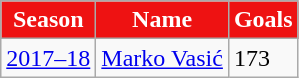<table class="wikitable">
<tr>
<th style="color:#fff; background:#ee1212;">Season</th>
<th style="color:#fff; background:#ee1212;">Name</th>
<th style="color:#fff; background:#ee1212;">Goals</th>
</tr>
<tr>
<td><a href='#'>2017–18</a></td>
<td> <a href='#'>Marko Vasić</a></td>
<td>173</td>
</tr>
</table>
